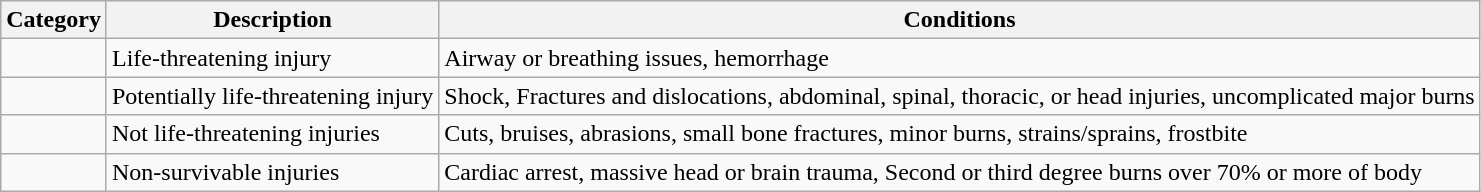<table class="wikitable">
<tr>
<th>Category</th>
<th>Description</th>
<th>Conditions</th>
</tr>
<tr>
<td><strong></strong></td>
<td>Life-threatening injury</td>
<td>Airway or breathing issues, hemorrhage</td>
</tr>
<tr>
<td><strong></strong></td>
<td>Potentially life-threatening injury</td>
<td>Shock, Fractures and dislocations, abdominal, spinal, thoracic, or head injuries, uncomplicated major burns</td>
</tr>
<tr>
<td><strong></strong></td>
<td>Not life-threatening injuries</td>
<td>Cuts, bruises, abrasions, small bone fractures, minor burns, strains/sprains, frostbite</td>
</tr>
<tr>
<td><strong></strong></td>
<td>Non-survivable injuries</td>
<td>Cardiac arrest, massive head or brain trauma, Second or third degree burns over 70% or more of body</td>
</tr>
</table>
